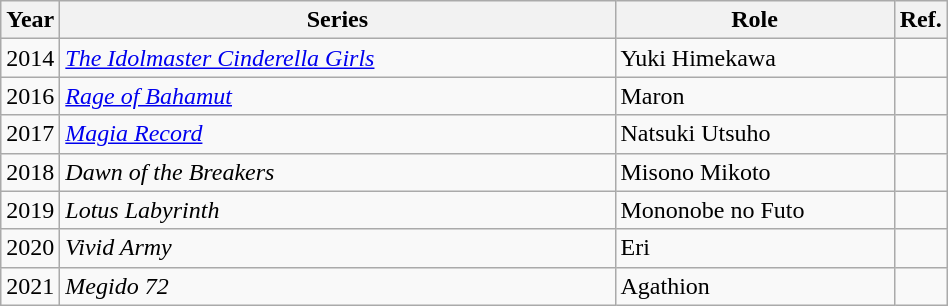<table class="wikitable" width="50%">
<tr>
<th scope="col" width="5%">Year</th>
<th scope="col" width="60%">Series</th>
<th scope="col" width="30%">Role</th>
<th scope="col" width="5%">Ref.</th>
</tr>
<tr>
<td>2014</td>
<td><em><a href='#'>The Idolmaster Cinderella Girls</a></em></td>
<td>Yuki Himekawa</td>
<td><em></em></td>
</tr>
<tr>
<td>2016</td>
<td><em><a href='#'>Rage of Bahamut</a></em></td>
<td>Maron</td>
<td></td>
</tr>
<tr>
<td>2017</td>
<td><em><a href='#'>Magia Record</a></em></td>
<td>Natsuki Utsuho</td>
<td></td>
</tr>
<tr>
<td>2018</td>
<td><em>Dawn of the Breakers</em></td>
<td>Misono Mikoto</td>
<td></td>
</tr>
<tr>
<td>2019</td>
<td><em>Lotus Labyrinth</em></td>
<td>Mononobe no Futo</td>
<td></td>
</tr>
<tr>
<td>2020</td>
<td><em>Vivid Army</em></td>
<td>Eri</td>
<td></td>
</tr>
<tr>
<td>2021</td>
<td><em>Megido 72</em></td>
<td>Agathion</td>
<td></td>
</tr>
</table>
